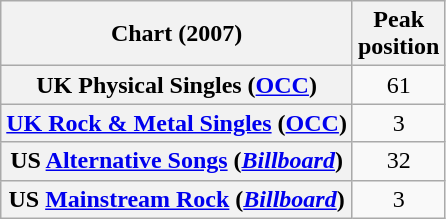<table class="wikitable sortable plainrowheaders" style="text-align:center">
<tr>
<th>Chart (2007)</th>
<th>Peak<br>position</th>
</tr>
<tr>
<th scope="row">UK Physical Singles (<a href='#'>OCC</a>)</th>
<td align="center">61</td>
</tr>
<tr>
<th scope="row"><a href='#'>UK Rock & Metal Singles</a> (<a href='#'>OCC</a>)</th>
<td align="center">3</td>
</tr>
<tr>
<th scope="row">US <a href='#'>Alternative Songs</a> (<em><a href='#'>Billboard</a></em>)</th>
<td align="center">32</td>
</tr>
<tr>
<th scope="row">US <a href='#'>Mainstream Rock</a> (<em><a href='#'>Billboard</a></em>)</th>
<td align="center">3</td>
</tr>
</table>
